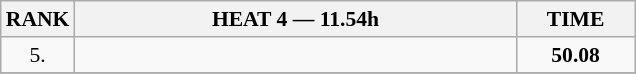<table class="wikitable" style="border-collapse: collapse; font-size: 90%;">
<tr>
<th>RANK</th>
<th style="width: 20em">HEAT 4 — 11.54h</th>
<th style="width: 5em">TIME</th>
</tr>
<tr>
<td align="center">5.</td>
<td></td>
<td align="center"><strong>50.08</strong></td>
</tr>
<tr>
</tr>
</table>
